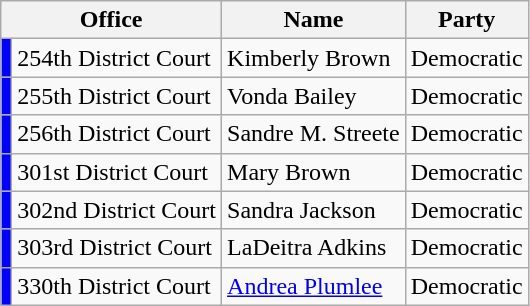<table class="wikitable">
<tr>
<th colspan="2">Office</th>
<th>Name</th>
<th>Party</th>
</tr>
<tr>
<td bgcolor="blue"></td>
<td>254th District Court</td>
<td>Kimberly Brown</td>
<td>Democratic</td>
</tr>
<tr>
<td bgcolor="blue"></td>
<td>255th District Court</td>
<td>Vonda Bailey</td>
<td>Democratic</td>
</tr>
<tr>
<td bgcolor="blue"></td>
<td>256th District Court</td>
<td>Sandre M. Streete</td>
<td>Democratic</td>
</tr>
<tr>
<td bgcolor="blue"></td>
<td>301st District Court</td>
<td>Mary Brown</td>
<td>Democratic</td>
</tr>
<tr>
<td bgcolor="blue"></td>
<td>302nd District Court</td>
<td>Sandra Jackson</td>
<td>Democratic</td>
</tr>
<tr>
<td bgcolor="blue"></td>
<td>303rd District Court</td>
<td>LaDeitra Adkins</td>
<td>Democratic</td>
</tr>
<tr>
<td bgcolor="blue"></td>
<td>330th District Court</td>
<td><a href='#'>Andrea Plumlee</a></td>
<td>Democratic</td>
</tr>
</table>
